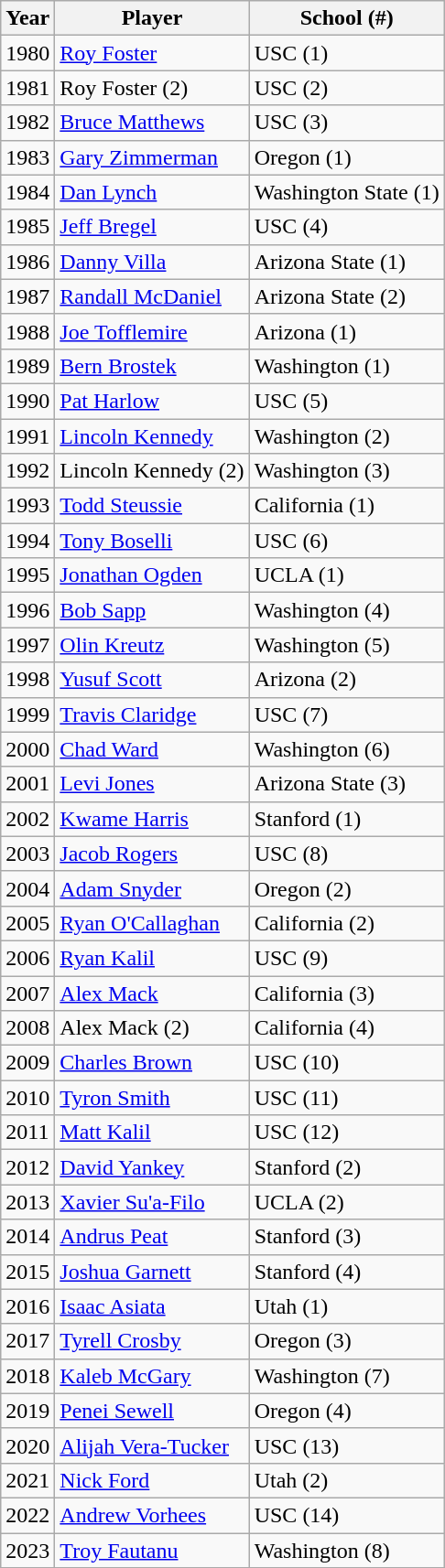<table class="wikitable">
<tr>
<th>Year</th>
<th>Player</th>
<th>School (#)</th>
</tr>
<tr>
<td>1980</td>
<td><a href='#'>Roy Foster</a></td>
<td>USC (1)</td>
</tr>
<tr>
<td>1981</td>
<td>Roy Foster (2)</td>
<td>USC (2)</td>
</tr>
<tr>
<td>1982</td>
<td><a href='#'>Bruce Matthews</a></td>
<td>USC (3)</td>
</tr>
<tr>
<td>1983</td>
<td><a href='#'>Gary Zimmerman</a></td>
<td>Oregon (1)</td>
</tr>
<tr>
<td>1984</td>
<td><a href='#'>Dan Lynch</a></td>
<td>Washington State (1)</td>
</tr>
<tr>
<td>1985</td>
<td><a href='#'>Jeff Bregel</a></td>
<td>USC (4)</td>
</tr>
<tr>
<td>1986</td>
<td><a href='#'>Danny Villa</a></td>
<td>Arizona State (1)</td>
</tr>
<tr>
<td>1987</td>
<td><a href='#'>Randall McDaniel</a></td>
<td>Arizona State (2)</td>
</tr>
<tr>
<td>1988</td>
<td><a href='#'>Joe Tofflemire</a></td>
<td>Arizona (1)</td>
</tr>
<tr>
<td>1989</td>
<td><a href='#'>Bern Brostek</a></td>
<td>Washington (1)</td>
</tr>
<tr>
<td>1990</td>
<td><a href='#'>Pat Harlow</a></td>
<td>USC (5)</td>
</tr>
<tr>
<td>1991</td>
<td><a href='#'>Lincoln Kennedy</a></td>
<td>Washington (2)</td>
</tr>
<tr>
<td>1992</td>
<td>Lincoln Kennedy (2)</td>
<td>Washington (3)</td>
</tr>
<tr>
<td>1993</td>
<td><a href='#'>Todd Steussie</a></td>
<td>California (1)</td>
</tr>
<tr>
<td>1994</td>
<td><a href='#'>Tony Boselli</a></td>
<td>USC (6)</td>
</tr>
<tr>
<td>1995</td>
<td><a href='#'>Jonathan Ogden</a></td>
<td>UCLA (1)</td>
</tr>
<tr>
<td>1996</td>
<td><a href='#'>Bob Sapp</a></td>
<td>Washington (4)</td>
</tr>
<tr>
<td>1997</td>
<td><a href='#'>Olin Kreutz</a></td>
<td>Washington (5)</td>
</tr>
<tr>
<td>1998</td>
<td><a href='#'>Yusuf Scott</a></td>
<td>Arizona (2)</td>
</tr>
<tr>
<td>1999</td>
<td><a href='#'>Travis Claridge</a></td>
<td>USC (7)</td>
</tr>
<tr>
<td>2000</td>
<td><a href='#'>Chad Ward</a></td>
<td>Washington (6)</td>
</tr>
<tr>
<td>2001</td>
<td><a href='#'>Levi Jones</a></td>
<td>Arizona State (3)</td>
</tr>
<tr>
<td>2002</td>
<td><a href='#'>Kwame Harris</a></td>
<td>Stanford (1)</td>
</tr>
<tr>
<td>2003</td>
<td><a href='#'>Jacob Rogers</a></td>
<td>USC (8)</td>
</tr>
<tr>
<td>2004</td>
<td><a href='#'>Adam Snyder</a></td>
<td>Oregon (2)</td>
</tr>
<tr>
<td>2005</td>
<td><a href='#'>Ryan O'Callaghan</a></td>
<td>California (2)</td>
</tr>
<tr>
<td>2006</td>
<td><a href='#'>Ryan Kalil</a></td>
<td>USC (9)</td>
</tr>
<tr>
<td>2007</td>
<td><a href='#'>Alex Mack</a></td>
<td>California (3)</td>
</tr>
<tr>
<td>2008</td>
<td>Alex Mack (2)</td>
<td>California (4)</td>
</tr>
<tr>
<td>2009</td>
<td><a href='#'>Charles Brown</a></td>
<td>USC (10)</td>
</tr>
<tr>
<td>2010</td>
<td><a href='#'>Tyron Smith</a></td>
<td>USC (11)</td>
</tr>
<tr>
<td>2011</td>
<td><a href='#'>Matt Kalil</a></td>
<td>USC (12)</td>
</tr>
<tr>
<td>2012</td>
<td><a href='#'>David Yankey</a></td>
<td>Stanford (2)</td>
</tr>
<tr>
<td>2013</td>
<td><a href='#'>Xavier Su'a-Filo</a></td>
<td>UCLA (2)</td>
</tr>
<tr>
<td>2014</td>
<td><a href='#'>Andrus Peat</a></td>
<td>Stanford (3)</td>
</tr>
<tr>
<td>2015</td>
<td><a href='#'>Joshua Garnett</a></td>
<td>Stanford (4)</td>
</tr>
<tr>
<td>2016</td>
<td><a href='#'>Isaac Asiata</a></td>
<td>Utah (1)</td>
</tr>
<tr>
<td>2017</td>
<td><a href='#'>Tyrell Crosby</a></td>
<td>Oregon (3)</td>
</tr>
<tr>
<td>2018</td>
<td><a href='#'>Kaleb McGary</a></td>
<td>Washington (7)</td>
</tr>
<tr>
<td>2019</td>
<td><a href='#'>Penei Sewell</a></td>
<td>Oregon (4)</td>
</tr>
<tr>
<td>2020</td>
<td><a href='#'>Alijah Vera-Tucker</a></td>
<td>USC (13)</td>
</tr>
<tr>
<td>2021</td>
<td><a href='#'>Nick Ford</a></td>
<td>Utah (2)</td>
</tr>
<tr>
<td>2022</td>
<td><a href='#'>Andrew Vorhees</a></td>
<td>USC (14)</td>
</tr>
<tr>
<td>2023</td>
<td><a href='#'>Troy Fautanu</a></td>
<td>Washington (8)</td>
</tr>
</table>
